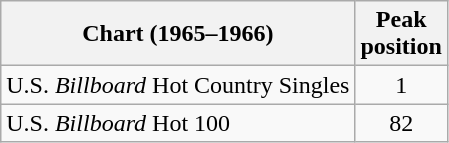<table class="wikitable">
<tr>
<th align="left">Chart (1965–1966)</th>
<th align="center">Peak<br>position</th>
</tr>
<tr>
<td align="left">U.S. <em>Billboard</em> Hot Country Singles</td>
<td align="center">1</td>
</tr>
<tr>
<td align="left">U.S. <em>Billboard</em> Hot 100</td>
<td align="center">82</td>
</tr>
</table>
